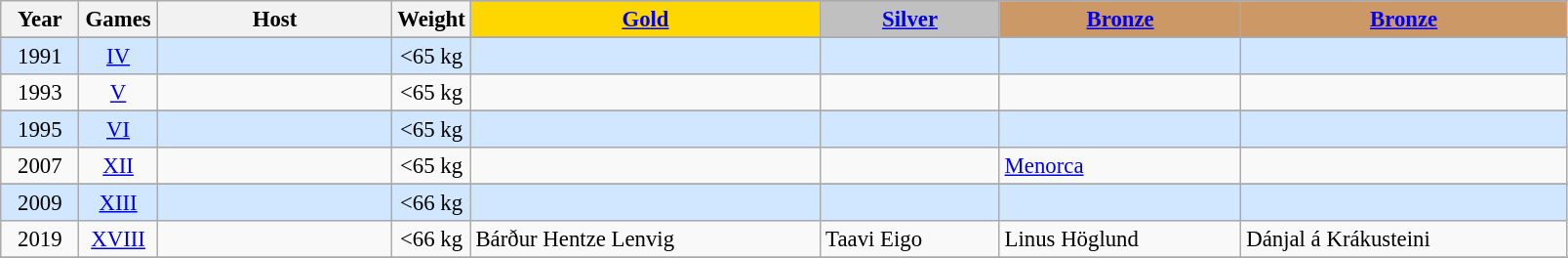<table class="wikitable" style="text-align: center; font-size:95%;">
<tr>
<th rowspan="2" style="width:5%;">Year</th>
<th rowspan="2" style="width:5%;">Games</th>
<th rowspan="2" style="width:15%;">Host</th>
<th rowspan="2" style="width:5%;">Weight</th>
</tr>
<tr>
<th style="background-color: gold"><a href='#'>Gold</a></th>
<th style="background-color: silver"><a href='#'>Silver</a></th>
<th style="background-color: #CC9966"><a href='#'>Bronze</a></th>
<th style="background-color: #CC9966"><a href='#'>Bronze</a></th>
</tr>
<tr>
</tr>
<tr>
</tr>
<tr style="text-align:center; background:#d0e7ff;">
<td>1991</td>
<td align=center><a href='#'>IV</a></td>
<td align="left"></td>
<td><65 kg</td>
<td align="left"></td>
<td align="left"></td>
<td align="left"></td>
<td></td>
</tr>
<tr>
<td>1993</td>
<td align=center><a href='#'>V</a></td>
<td align="left"></td>
<td><65 kg</td>
<td align="left"></td>
<td align="left"></td>
<td align="left"></td>
<td></td>
</tr>
<tr>
</tr>
<tr style="text-align:center; background:#d0e7ff;">
<td>1995</td>
<td align=center><a href='#'>VI</a></td>
<td align="left"></td>
<td><65 kg</td>
<td align="left"></td>
<td align="left"></td>
<td align="left"></td>
<td align="left"></td>
</tr>
<tr>
<td>2007</td>
<td align=center><a href='#'>XII</a></td>
<td align="left"></td>
<td><65 kg</td>
<td align="left"></td>
<td align="left"></td>
<td align="left"> <a href='#'>Menorca</a></td>
<td align="left"></td>
</tr>
<tr>
</tr>
<tr style="text-align:center; background:#d0e7ff;">
<td>2009</td>
<td align=center><a href='#'>XIII</a></td>
<td align="left"></td>
<td><66 kg</td>
<td align="left"></td>
<td align="left"></td>
<td align="left"></td>
<td align="left"></td>
</tr>
<tr>
<td>2019</td>
<td align=center><a href='#'>XVIII</a></td>
<td align="left"></td>
<td><66 kg</td>
<td align="left">Bárður Hentze Lenvig <br> </td>
<td align="left">Taavi Eigo <br> </td>
<td align="left">Linus Höglund <br> </td>
<td align="left">Dánjal á Krákusteini <br> </td>
</tr>
<tr>
</tr>
</table>
